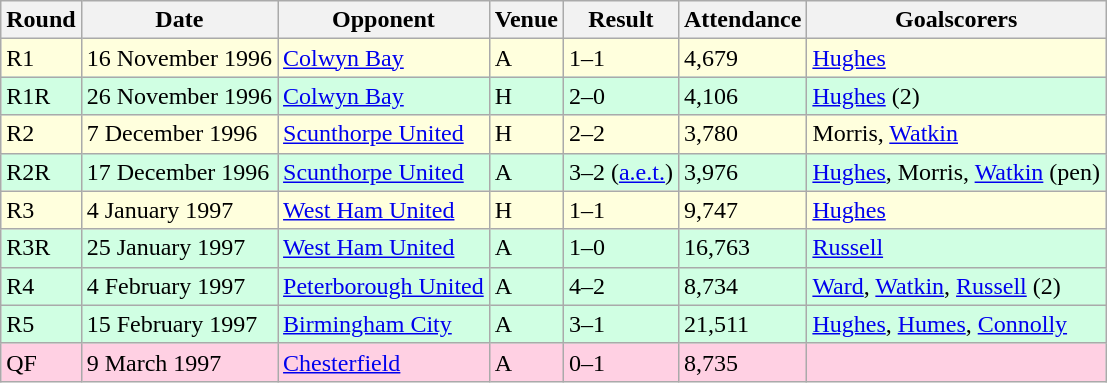<table class="wikitable">
<tr>
<th>Round</th>
<th>Date</th>
<th>Opponent</th>
<th>Venue</th>
<th>Result</th>
<th>Attendance</th>
<th>Goalscorers</th>
</tr>
<tr style="background-color: #ffffdd;">
<td>R1</td>
<td>16 November 1996</td>
<td><a href='#'>Colwyn Bay</a></td>
<td>A</td>
<td>1–1</td>
<td>4,679</td>
<td><a href='#'>Hughes</a></td>
</tr>
<tr style="background-color: #d0ffe3;">
<td>R1R</td>
<td>26 November 1996</td>
<td><a href='#'>Colwyn Bay</a></td>
<td>H</td>
<td>2–0</td>
<td>4,106</td>
<td><a href='#'>Hughes</a> (2)</td>
</tr>
<tr style="background-color: #ffffdd;">
<td>R2</td>
<td>7 December 1996</td>
<td><a href='#'>Scunthorpe United</a></td>
<td>H</td>
<td>2–2</td>
<td>3,780</td>
<td>Morris, <a href='#'>Watkin</a></td>
</tr>
<tr style="background-color: #d0ffe3;">
<td>R2R</td>
<td>17 December 1996</td>
<td><a href='#'>Scunthorpe United</a></td>
<td>A</td>
<td>3–2 (<a href='#'>a.e.t.</a>)</td>
<td>3,976</td>
<td><a href='#'>Hughes</a>, Morris, <a href='#'>Watkin</a> (pen)</td>
</tr>
<tr style="background-color: #ffffdd;">
<td>R3</td>
<td>4 January 1997</td>
<td><a href='#'>West Ham United</a></td>
<td>H</td>
<td>1–1</td>
<td>9,747</td>
<td><a href='#'>Hughes</a></td>
</tr>
<tr style="background-color: #d0ffe3;">
<td>R3R</td>
<td>25 January 1997</td>
<td><a href='#'>West Ham United</a></td>
<td>A</td>
<td>1–0</td>
<td>16,763</td>
<td><a href='#'>Russell</a></td>
</tr>
<tr style="background-color: #d0ffe3;">
<td>R4</td>
<td>4 February 1997</td>
<td><a href='#'>Peterborough United</a></td>
<td>A</td>
<td>4–2</td>
<td>8,734</td>
<td><a href='#'>Ward</a>, <a href='#'>Watkin</a>, <a href='#'>Russell</a> (2)</td>
</tr>
<tr style="background-color: #d0ffe3;">
<td>R5</td>
<td>15 February 1997</td>
<td><a href='#'>Birmingham City</a></td>
<td>A</td>
<td>3–1</td>
<td>21,511</td>
<td><a href='#'>Hughes</a>, <a href='#'>Humes</a>, <a href='#'>Connolly</a></td>
</tr>
<tr style="background-color: #ffd0e3;">
<td>QF</td>
<td>9 March 1997</td>
<td><a href='#'>Chesterfield</a></td>
<td>A</td>
<td>0–1</td>
<td>8,735</td>
<td></td>
</tr>
</table>
